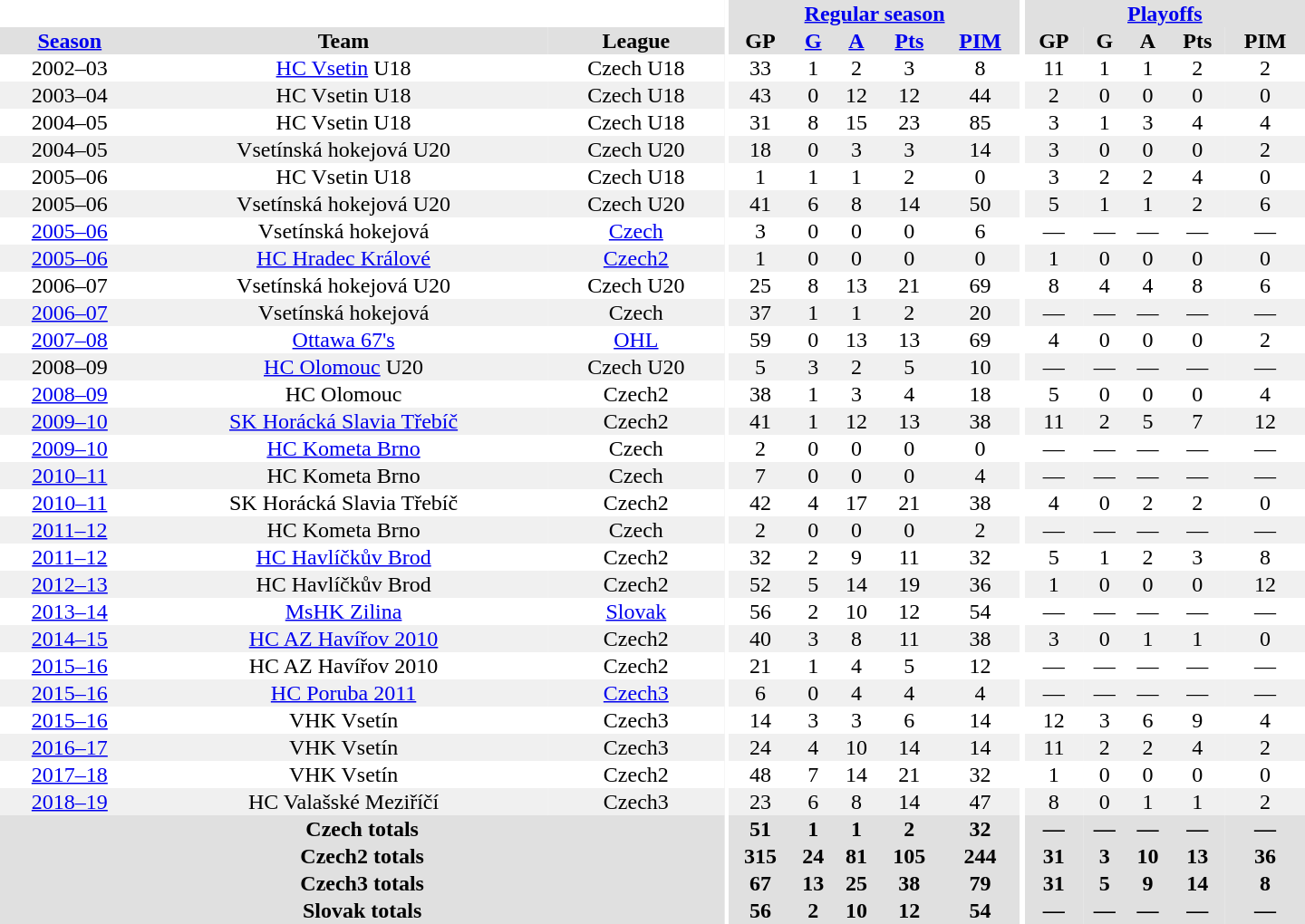<table border="0" cellpadding="1" cellspacing="0" style="text-align:center; width:60em">
<tr bgcolor="#e0e0e0">
<th colspan="3" bgcolor="#ffffff"></th>
<th rowspan="99" bgcolor="#ffffff"></th>
<th colspan="5"><a href='#'>Regular season</a></th>
<th rowspan="99" bgcolor="#ffffff"></th>
<th colspan="5"><a href='#'>Playoffs</a></th>
</tr>
<tr bgcolor="#e0e0e0">
<th><a href='#'>Season</a></th>
<th>Team</th>
<th>League</th>
<th>GP</th>
<th><a href='#'>G</a></th>
<th><a href='#'>A</a></th>
<th><a href='#'>Pts</a></th>
<th><a href='#'>PIM</a></th>
<th>GP</th>
<th>G</th>
<th>A</th>
<th>Pts</th>
<th>PIM</th>
</tr>
<tr>
<td>2002–03</td>
<td><a href='#'>HC Vsetin</a> U18</td>
<td>Czech U18</td>
<td>33</td>
<td>1</td>
<td>2</td>
<td>3</td>
<td>8</td>
<td>11</td>
<td>1</td>
<td>1</td>
<td>2</td>
<td>2</td>
</tr>
<tr bgcolor="#f0f0f0">
<td>2003–04</td>
<td>HC Vsetin U18</td>
<td>Czech U18</td>
<td>43</td>
<td>0</td>
<td>12</td>
<td>12</td>
<td>44</td>
<td>2</td>
<td>0</td>
<td>0</td>
<td>0</td>
<td>0</td>
</tr>
<tr>
<td>2004–05</td>
<td>HC Vsetin U18</td>
<td>Czech U18</td>
<td>31</td>
<td>8</td>
<td>15</td>
<td>23</td>
<td>85</td>
<td>3</td>
<td>1</td>
<td>3</td>
<td>4</td>
<td>4</td>
</tr>
<tr bgcolor="#f0f0f0">
<td>2004–05</td>
<td>Vsetínská hokejová U20</td>
<td>Czech U20</td>
<td>18</td>
<td>0</td>
<td>3</td>
<td>3</td>
<td>14</td>
<td>3</td>
<td>0</td>
<td>0</td>
<td>0</td>
<td>2</td>
</tr>
<tr>
<td>2005–06</td>
<td>HC Vsetin U18</td>
<td>Czech U18</td>
<td>1</td>
<td>1</td>
<td>1</td>
<td>2</td>
<td>0</td>
<td>3</td>
<td>2</td>
<td>2</td>
<td>4</td>
<td>0</td>
</tr>
<tr bgcolor="#f0f0f0">
<td>2005–06</td>
<td>Vsetínská hokejová U20</td>
<td>Czech U20</td>
<td>41</td>
<td>6</td>
<td>8</td>
<td>14</td>
<td>50</td>
<td>5</td>
<td>1</td>
<td>1</td>
<td>2</td>
<td>6</td>
</tr>
<tr>
<td><a href='#'>2005–06</a></td>
<td>Vsetínská hokejová</td>
<td><a href='#'>Czech</a></td>
<td>3</td>
<td>0</td>
<td>0</td>
<td>0</td>
<td>6</td>
<td>—</td>
<td>—</td>
<td>—</td>
<td>—</td>
<td>—</td>
</tr>
<tr bgcolor="#f0f0f0">
<td><a href='#'>2005–06</a></td>
<td><a href='#'>HC Hradec Králové</a></td>
<td><a href='#'>Czech2</a></td>
<td>1</td>
<td>0</td>
<td>0</td>
<td>0</td>
<td>0</td>
<td>1</td>
<td>0</td>
<td>0</td>
<td>0</td>
<td>0</td>
</tr>
<tr>
<td>2006–07</td>
<td>Vsetínská hokejová U20</td>
<td>Czech U20</td>
<td>25</td>
<td>8</td>
<td>13</td>
<td>21</td>
<td>69</td>
<td>8</td>
<td>4</td>
<td>4</td>
<td>8</td>
<td>6</td>
</tr>
<tr bgcolor="#f0f0f0">
<td><a href='#'>2006–07</a></td>
<td>Vsetínská hokejová</td>
<td>Czech</td>
<td>37</td>
<td>1</td>
<td>1</td>
<td>2</td>
<td>20</td>
<td>—</td>
<td>—</td>
<td>—</td>
<td>—</td>
<td>—</td>
</tr>
<tr>
<td><a href='#'>2007–08</a></td>
<td><a href='#'>Ottawa 67's</a></td>
<td><a href='#'>OHL</a></td>
<td>59</td>
<td>0</td>
<td>13</td>
<td>13</td>
<td>69</td>
<td>4</td>
<td>0</td>
<td>0</td>
<td>0</td>
<td>2</td>
</tr>
<tr bgcolor="#f0f0f0">
<td>2008–09</td>
<td><a href='#'>HC Olomouc</a> U20</td>
<td>Czech U20</td>
<td>5</td>
<td>3</td>
<td>2</td>
<td>5</td>
<td>10</td>
<td>—</td>
<td>—</td>
<td>—</td>
<td>—</td>
<td>—</td>
</tr>
<tr>
<td><a href='#'>2008–09</a></td>
<td>HC Olomouc</td>
<td>Czech2</td>
<td>38</td>
<td>1</td>
<td>3</td>
<td>4</td>
<td>18</td>
<td>5</td>
<td>0</td>
<td>0</td>
<td>0</td>
<td>4</td>
</tr>
<tr bgcolor="#f0f0f0">
<td><a href='#'>2009–10</a></td>
<td><a href='#'>SK Horácká Slavia Třebíč</a></td>
<td>Czech2</td>
<td>41</td>
<td>1</td>
<td>12</td>
<td>13</td>
<td>38</td>
<td>11</td>
<td>2</td>
<td>5</td>
<td>7</td>
<td>12</td>
</tr>
<tr>
<td><a href='#'>2009–10</a></td>
<td><a href='#'>HC Kometa Brno</a></td>
<td>Czech</td>
<td>2</td>
<td>0</td>
<td>0</td>
<td>0</td>
<td>0</td>
<td>—</td>
<td>—</td>
<td>—</td>
<td>—</td>
<td>—</td>
</tr>
<tr bgcolor="#f0f0f0">
<td><a href='#'>2010–11</a></td>
<td>HC Kometa Brno</td>
<td>Czech</td>
<td>7</td>
<td>0</td>
<td>0</td>
<td>0</td>
<td>4</td>
<td>—</td>
<td>—</td>
<td>—</td>
<td>—</td>
<td>—</td>
</tr>
<tr>
<td><a href='#'>2010–11</a></td>
<td>SK Horácká Slavia Třebíč</td>
<td>Czech2</td>
<td>42</td>
<td>4</td>
<td>17</td>
<td>21</td>
<td>38</td>
<td>4</td>
<td>0</td>
<td>2</td>
<td>2</td>
<td>0</td>
</tr>
<tr bgcolor="#f0f0f0">
<td><a href='#'>2011–12</a></td>
<td>HC Kometa Brno</td>
<td>Czech</td>
<td>2</td>
<td>0</td>
<td>0</td>
<td>0</td>
<td>2</td>
<td>—</td>
<td>—</td>
<td>—</td>
<td>—</td>
<td>—</td>
</tr>
<tr>
<td><a href='#'>2011–12</a></td>
<td><a href='#'>HC Havlíčkův Brod</a></td>
<td>Czech2</td>
<td>32</td>
<td>2</td>
<td>9</td>
<td>11</td>
<td>32</td>
<td>5</td>
<td>1</td>
<td>2</td>
<td>3</td>
<td>8</td>
</tr>
<tr bgcolor="#f0f0f0">
<td><a href='#'>2012–13</a></td>
<td>HC Havlíčkův Brod</td>
<td>Czech2</td>
<td>52</td>
<td>5</td>
<td>14</td>
<td>19</td>
<td>36</td>
<td>1</td>
<td>0</td>
<td>0</td>
<td>0</td>
<td>12</td>
</tr>
<tr>
<td><a href='#'>2013–14</a></td>
<td><a href='#'>MsHK Zilina</a></td>
<td><a href='#'>Slovak</a></td>
<td>56</td>
<td>2</td>
<td>10</td>
<td>12</td>
<td>54</td>
<td>—</td>
<td>—</td>
<td>—</td>
<td>—</td>
<td>—</td>
</tr>
<tr bgcolor="#f0f0f0">
<td><a href='#'>2014–15</a></td>
<td><a href='#'>HC AZ Havířov 2010</a></td>
<td>Czech2</td>
<td>40</td>
<td>3</td>
<td>8</td>
<td>11</td>
<td>38</td>
<td>3</td>
<td>0</td>
<td>1</td>
<td>1</td>
<td>0</td>
</tr>
<tr>
<td><a href='#'>2015–16</a></td>
<td>HC AZ Havířov 2010</td>
<td>Czech2</td>
<td>21</td>
<td>1</td>
<td>4</td>
<td>5</td>
<td>12</td>
<td>—</td>
<td>—</td>
<td>—</td>
<td>—</td>
<td>—</td>
</tr>
<tr bgcolor="#f0f0f0">
<td><a href='#'>2015–16</a></td>
<td><a href='#'>HC Poruba 2011</a></td>
<td><a href='#'>Czech3</a></td>
<td>6</td>
<td>0</td>
<td>4</td>
<td>4</td>
<td>4</td>
<td>—</td>
<td>—</td>
<td>—</td>
<td>—</td>
<td>—</td>
</tr>
<tr>
<td><a href='#'>2015–16</a></td>
<td>VHK Vsetín</td>
<td>Czech3</td>
<td>14</td>
<td>3</td>
<td>3</td>
<td>6</td>
<td>14</td>
<td>12</td>
<td>3</td>
<td>6</td>
<td>9</td>
<td>4</td>
</tr>
<tr bgcolor="#f0f0f0">
<td><a href='#'>2016–17</a></td>
<td>VHK Vsetín</td>
<td>Czech3</td>
<td>24</td>
<td>4</td>
<td>10</td>
<td>14</td>
<td>14</td>
<td>11</td>
<td>2</td>
<td>2</td>
<td>4</td>
<td>2</td>
</tr>
<tr>
<td><a href='#'>2017–18</a></td>
<td>VHK Vsetín</td>
<td>Czech2</td>
<td>48</td>
<td>7</td>
<td>14</td>
<td>21</td>
<td>32</td>
<td>1</td>
<td>0</td>
<td>0</td>
<td>0</td>
<td>0</td>
</tr>
<tr bgcolor="#f0f0f0">
<td><a href='#'>2018–19</a></td>
<td>HC Valašské Meziříčí</td>
<td>Czech3</td>
<td>23</td>
<td>6</td>
<td>8</td>
<td>14</td>
<td>47</td>
<td>8</td>
<td>0</td>
<td>1</td>
<td>1</td>
<td>2</td>
</tr>
<tr>
</tr>
<tr ALIGN="center" bgcolor="#e0e0e0">
<th colspan="3">Czech totals</th>
<th ALIGN="center">51</th>
<th ALIGN="center">1</th>
<th ALIGN="center">1</th>
<th ALIGN="center">2</th>
<th ALIGN="center">32</th>
<th ALIGN="center">—</th>
<th ALIGN="center">—</th>
<th ALIGN="center">—</th>
<th ALIGN="center">—</th>
<th ALIGN="center">—</th>
</tr>
<tr>
</tr>
<tr ALIGN="center" bgcolor="#e0e0e0">
<th colspan="3">Czech2 totals</th>
<th ALIGN="center">315</th>
<th ALIGN="center">24</th>
<th ALIGN="center">81</th>
<th ALIGN="center">105</th>
<th ALIGN="center">244</th>
<th ALIGN="center">31</th>
<th ALIGN="center">3</th>
<th ALIGN="center">10</th>
<th ALIGN="center">13</th>
<th ALIGN="center">36</th>
</tr>
<tr>
</tr>
<tr ALIGN="center" bgcolor="#e0e0e0">
<th colspan="3">Czech3 totals</th>
<th ALIGN="center">67</th>
<th ALIGN="center">13</th>
<th ALIGN="center">25</th>
<th ALIGN="center">38</th>
<th ALIGN="center">79</th>
<th ALIGN="center">31</th>
<th ALIGN="center">5</th>
<th ALIGN="center">9</th>
<th ALIGN="center">14</th>
<th ALIGN="center">8</th>
</tr>
<tr>
</tr>
<tr ALIGN="center" bgcolor="#e0e0e0">
<th colspan="3">Slovak totals</th>
<th ALIGN="center">56</th>
<th ALIGN="center">2</th>
<th ALIGN="center">10</th>
<th ALIGN="center">12</th>
<th ALIGN="center">54</th>
<th ALIGN="center">—</th>
<th ALIGN="center">—</th>
<th ALIGN="center">—</th>
<th ALIGN="center">—</th>
<th ALIGN="center">—</th>
</tr>
</table>
